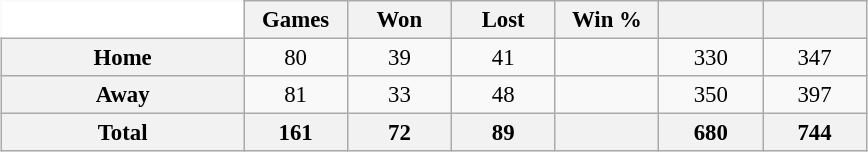<table class="wikitable" style="font-size:95%; text-align:center; width:38em; border:0;margin: 0.5em auto;">
<tr>
<td width="28%" style="background:#fff;border:0;"></td>
<th width="12%">Games</th>
<th width="12%">Won</th>
<th width="12%">Lost</th>
<th width="12%">Win %</th>
<th width="12%"></th>
<th width="12%"></th>
</tr>
<tr>
<th>Home</th>
<td>80</td>
<td>39</td>
<td>41</td>
<td></td>
<td>330</td>
<td>347</td>
</tr>
<tr>
<th>Away</th>
<td>81</td>
<td>33</td>
<td>48</td>
<td></td>
<td>350</td>
<td>397</td>
</tr>
<tr>
<th>Total</th>
<th>161</th>
<th>72</th>
<th>89</th>
<th></th>
<th>680</th>
<th>744</th>
</tr>
</table>
